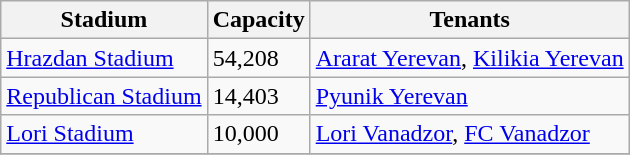<table class="wikitable sortable">
<tr>
<th>Stadium</th>
<th>Capacity</th>
<th>Tenants</th>
</tr>
<tr>
<td><a href='#'>Hrazdan Stadium</a></td>
<td>54,208</td>
<td><a href='#'>Ararat Yerevan</a>, <a href='#'>Kilikia Yerevan</a></td>
</tr>
<tr>
<td><a href='#'>Republican Stadium</a></td>
<td>14,403</td>
<td><a href='#'>Pyunik Yerevan</a></td>
</tr>
<tr>
<td><a href='#'>Lori Stadium</a></td>
<td>10,000</td>
<td><a href='#'>Lori Vanadzor</a>, <a href='#'>FC Vanadzor</a></td>
</tr>
<tr>
</tr>
</table>
